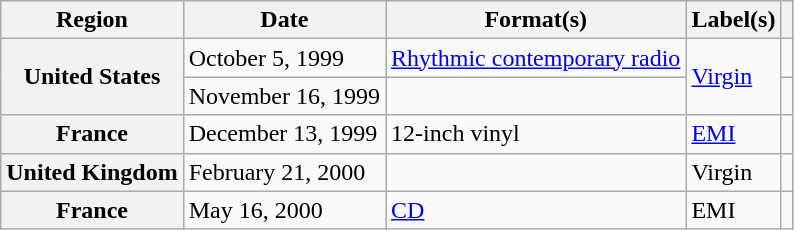<table class="wikitable plainrowheaders">
<tr>
<th scope="col">Region</th>
<th scope="col">Date</th>
<th scope="col">Format(s)</th>
<th scope="col">Label(s)</th>
<th scope="col"></th>
</tr>
<tr>
<th scope="row" rowspan="2">United States</th>
<td>October 5, 1999</td>
<td><a href='#'>Rhythmic contemporary radio</a></td>
<td rowspan="2"><a href='#'>Virgin</a></td>
<td></td>
</tr>
<tr>
<td>November 16, 1999</td>
<td></td>
<td></td>
</tr>
<tr>
<th scope="row">France</th>
<td>December 13, 1999</td>
<td>12-inch vinyl</td>
<td><a href='#'>EMI</a></td>
<td></td>
</tr>
<tr>
<th scope="row">United Kingdom</th>
<td>February 21, 2000</td>
<td></td>
<td>Virgin</td>
<td></td>
</tr>
<tr>
<th scope="row">France</th>
<td>May 16, 2000</td>
<td><a href='#'>CD</a></td>
<td>EMI</td>
<td></td>
</tr>
</table>
